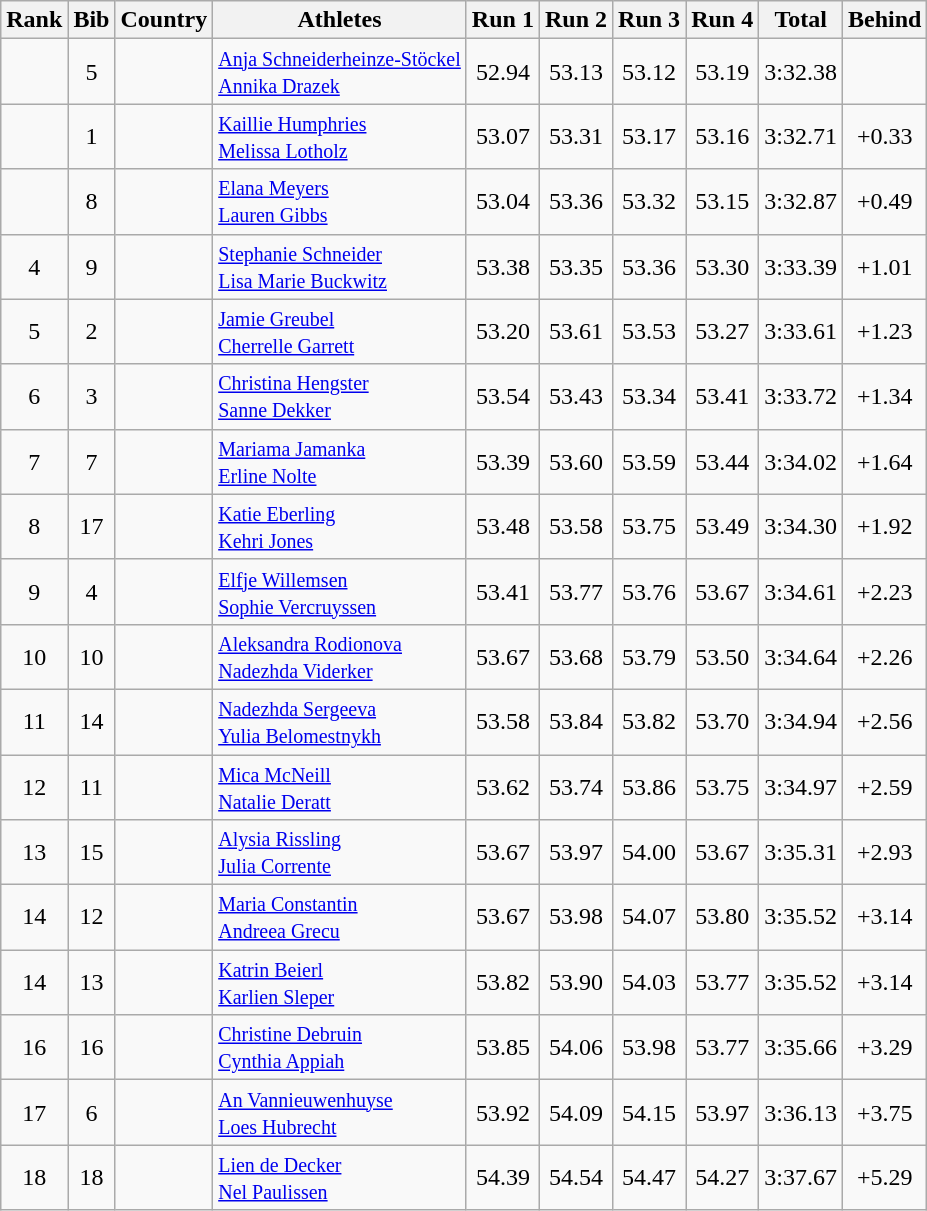<table class="wikitable sortable" style="text-align:center">
<tr>
<th>Rank</th>
<th>Bib</th>
<th>Country</th>
<th>Athletes</th>
<th>Run 1</th>
<th>Run 2</th>
<th>Run 3</th>
<th>Run 4</th>
<th>Total</th>
<th>Behind</th>
</tr>
<tr>
<td></td>
<td>5</td>
<td align=left></td>
<td align=left><small><a href='#'>Anja Schneiderheinze-Stöckel</a><br><a href='#'>Annika Drazek</a></small></td>
<td>52.94</td>
<td>53.13</td>
<td>53.12</td>
<td>53.19</td>
<td>3:32.38</td>
<td></td>
</tr>
<tr>
<td></td>
<td>1</td>
<td align=left></td>
<td align=left><small><a href='#'>Kaillie Humphries</a><br><a href='#'>Melissa Lotholz</a></small></td>
<td>53.07</td>
<td>53.31</td>
<td>53.17</td>
<td>53.16</td>
<td>3:32.71</td>
<td>+0.33</td>
</tr>
<tr>
<td></td>
<td>8</td>
<td align=left></td>
<td align=left><small><a href='#'>Elana Meyers</a><br><a href='#'>Lauren Gibbs</a></small></td>
<td>53.04</td>
<td>53.36</td>
<td>53.32</td>
<td>53.15</td>
<td>3:32.87</td>
<td>+0.49</td>
</tr>
<tr>
<td>4</td>
<td>9</td>
<td align=left></td>
<td align=left><small><a href='#'>Stephanie Schneider</a><br><a href='#'>Lisa Marie Buckwitz</a></small></td>
<td>53.38</td>
<td>53.35</td>
<td>53.36</td>
<td>53.30</td>
<td>3:33.39</td>
<td>+1.01</td>
</tr>
<tr>
<td>5</td>
<td>2</td>
<td align=left></td>
<td align=left><small><a href='#'>Jamie Greubel</a><br><a href='#'>Cherrelle Garrett</a></small></td>
<td>53.20</td>
<td>53.61</td>
<td>53.53</td>
<td>53.27</td>
<td>3:33.61</td>
<td>+1.23</td>
</tr>
<tr>
<td>6</td>
<td>3</td>
<td align=left></td>
<td align=left><small><a href='#'>Christina Hengster</a><br><a href='#'>Sanne Dekker</a></small></td>
<td>53.54</td>
<td>53.43</td>
<td>53.34</td>
<td>53.41</td>
<td>3:33.72</td>
<td>+1.34</td>
</tr>
<tr>
<td>7</td>
<td>7</td>
<td align=left></td>
<td align=left><small><a href='#'>Mariama Jamanka</a><br><a href='#'>Erline Nolte</a></small></td>
<td>53.39</td>
<td>53.60</td>
<td>53.59</td>
<td>53.44</td>
<td>3:34.02</td>
<td>+1.64</td>
</tr>
<tr>
<td>8</td>
<td>17</td>
<td align=left></td>
<td align=left><small><a href='#'>Katie Eberling</a><br><a href='#'>Kehri Jones</a></small></td>
<td>53.48</td>
<td>53.58</td>
<td>53.75</td>
<td>53.49</td>
<td>3:34.30</td>
<td>+1.92</td>
</tr>
<tr>
<td>9</td>
<td>4</td>
<td align=left></td>
<td align=left><small><a href='#'>Elfje Willemsen</a><br><a href='#'>Sophie Vercruyssen</a></small></td>
<td>53.41</td>
<td>53.77</td>
<td>53.76</td>
<td>53.67</td>
<td>3:34.61</td>
<td>+2.23</td>
</tr>
<tr>
<td>10</td>
<td>10</td>
<td align=left></td>
<td align=left><small><a href='#'>Aleksandra Rodionova</a><br><a href='#'>Nadezhda Viderker</a></small></td>
<td>53.67</td>
<td>53.68</td>
<td>53.79</td>
<td>53.50</td>
<td>3:34.64</td>
<td>+2.26</td>
</tr>
<tr>
<td>11</td>
<td>14</td>
<td align=left></td>
<td align=left><small><a href='#'>Nadezhda Sergeeva</a><br><a href='#'>Yulia Belomestnykh</a></small></td>
<td>53.58</td>
<td>53.84</td>
<td>53.82</td>
<td>53.70</td>
<td>3:34.94</td>
<td>+2.56</td>
</tr>
<tr>
<td>12</td>
<td>11</td>
<td align=left></td>
<td align=left><small><a href='#'>Mica McNeill</a><br><a href='#'>Natalie Deratt</a></small></td>
<td>53.62</td>
<td>53.74</td>
<td>53.86</td>
<td>53.75</td>
<td>3:34.97</td>
<td>+2.59</td>
</tr>
<tr>
<td>13</td>
<td>15</td>
<td align=left></td>
<td align=left><small><a href='#'>Alysia Rissling</a><br><a href='#'>Julia Corrente</a></small></td>
<td>53.67</td>
<td>53.97</td>
<td>54.00</td>
<td>53.67</td>
<td>3:35.31</td>
<td>+2.93</td>
</tr>
<tr>
<td>14</td>
<td>12</td>
<td align=left></td>
<td align=left><small><a href='#'>Maria Constantin</a><br><a href='#'>Andreea Grecu</a></small></td>
<td>53.67</td>
<td>53.98</td>
<td>54.07</td>
<td>53.80</td>
<td>3:35.52</td>
<td>+3.14</td>
</tr>
<tr>
<td>14</td>
<td>13</td>
<td align=left></td>
<td align=left><small><a href='#'>Katrin Beierl</a><br><a href='#'>Karlien Sleper</a></small></td>
<td>53.82</td>
<td>53.90</td>
<td>54.03</td>
<td>53.77</td>
<td>3:35.52</td>
<td>+3.14</td>
</tr>
<tr>
<td>16</td>
<td>16</td>
<td align=left></td>
<td align=left><small><a href='#'>Christine Debruin</a><br><a href='#'>Cynthia Appiah</a></small></td>
<td>53.85</td>
<td>54.06</td>
<td>53.98</td>
<td>53.77</td>
<td>3:35.66</td>
<td>+3.29</td>
</tr>
<tr>
<td>17</td>
<td>6</td>
<td align=left></td>
<td align=left><small><a href='#'>An Vannieuwenhuyse</a><br><a href='#'>Loes Hubrecht</a></small></td>
<td>53.92</td>
<td>54.09</td>
<td>54.15</td>
<td>53.97</td>
<td>3:36.13</td>
<td>+3.75</td>
</tr>
<tr>
<td>18</td>
<td>18</td>
<td align=left></td>
<td align=left><small><a href='#'>Lien de Decker</a><br><a href='#'>Nel Paulissen</a></small></td>
<td>54.39</td>
<td>54.54</td>
<td>54.47</td>
<td>54.27</td>
<td>3:37.67</td>
<td>+5.29</td>
</tr>
</table>
